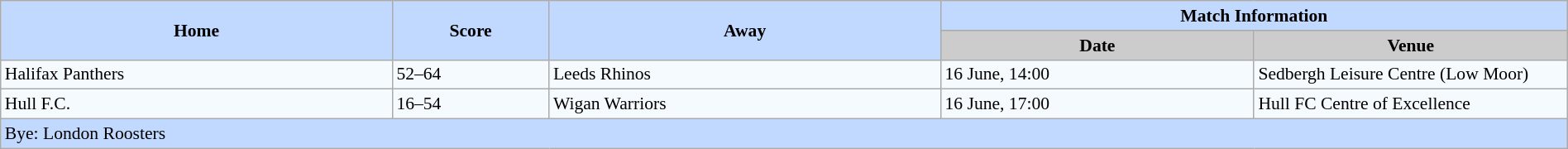<table class="wikitable defaultcenter col1right col3left" style="font-size:90%; background-color:#F5FAFF" width=100%>
<tr>
<th scope="col" rowspan=2 style="background-color:#C1D8FF" width=25%>Home</th>
<th scope="col" rowspan=2 style="background-color:#C1D8FF" width=10%>Score</th>
<th scope="col" rowspan=2 style="background-color:#C1D8FF" width=25%>Away</th>
<th colspan=2 style="background-color:#C1D8FF">Match Information</th>
</tr>
<tr>
<th scope="col" style="background-color:#CCCCCC" width=20%>Date</th>
<th scope="col" style="background-color:#CCCCCC" width=20%>Venue</th>
</tr>
<tr>
<td>Halifax Panthers </td>
<td>52–64</td>
<td> Leeds Rhinos</td>
<td>16 June, 14:00</td>
<td>Sedbergh Leisure Centre (Low Moor)</td>
</tr>
<tr>
<td>Hull F.C. </td>
<td>16–54</td>
<td> Wigan Warriors</td>
<td>16 June, 17:00</td>
<td>Hull FC Centre of Excellence</td>
</tr>
<tr>
<td colspan=5 style="background-color:#C1D8FF; text-align:left">Bye:  London Roosters</td>
</tr>
</table>
